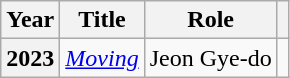<table class="wikitable plainrowheaders sortable">
<tr>
<th scope="col">Year</th>
<th scope="col">Title</th>
<th scope="col">Role</th>
<th scope="col" class="unsortable"></th>
</tr>
<tr>
<th scope="row">2023</th>
<td><em><a href='#'>Moving</a></em></td>
<td>Jeon Gye-do</td>
<td style="text-align:center"></td>
</tr>
</table>
